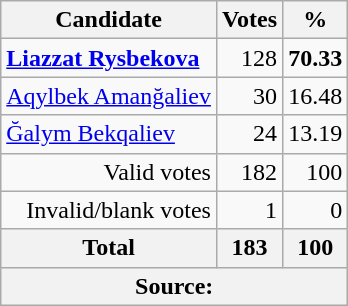<table class="wikitable" style="text-align:right">
<tr>
<th>Candidate</th>
<th>Votes</th>
<th>%</th>
</tr>
<tr>
<td align="left"><strong><a href='#'>Liazzat Rysbekova</a></strong></td>
<td>128</td>
<td><strong>70.33</strong></td>
</tr>
<tr>
<td align="left"><a href='#'>Aqylbek Amanğaliev</a></td>
<td>30</td>
<td>16.48</td>
</tr>
<tr>
<td align="left"><a href='#'>Ğalym Bekqaliev</a></td>
<td>24</td>
<td>13.19</td>
</tr>
<tr>
<td>Valid votes</td>
<td>182</td>
<td>100</td>
</tr>
<tr>
<td>Invalid/blank votes</td>
<td>1</td>
<td>0</td>
</tr>
<tr>
<th>Total</th>
<th>183</th>
<th>100</th>
</tr>
<tr>
<th colspan="3">Source: </th>
</tr>
</table>
